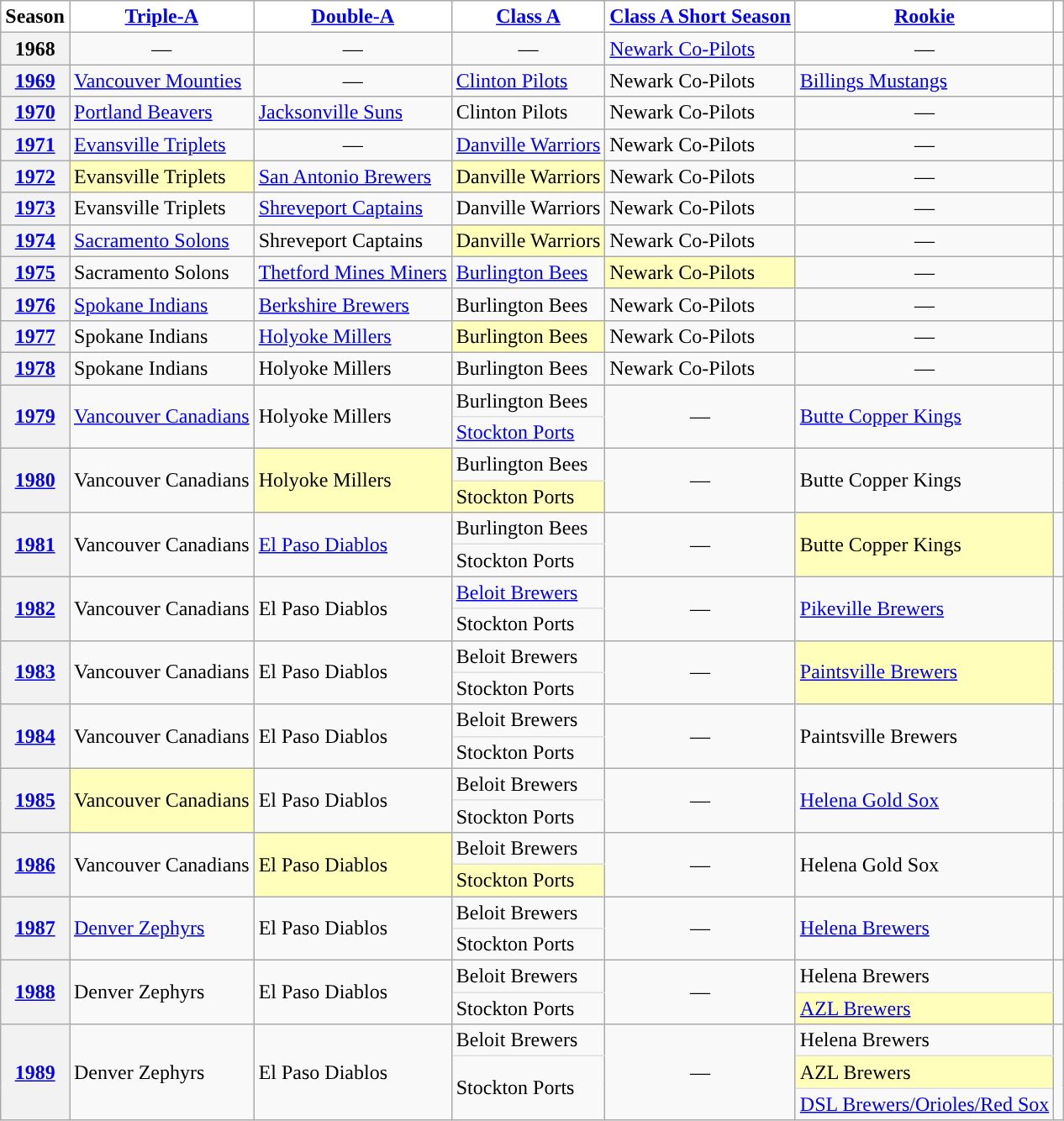<table class="wikitable plainrowheaders">
<tr>
<th scope="col" style="background-color:#ffffff; border-top:#">Season</th>
<th scope="col" style="background-color:#ffffff; border-top:#"><a href='#'>Triple-A</a></th>
<th scope="col" style="background-color:#ffffff; border-top:#"><a href='#'>Double-A</a></th>
<th scope="col" style="background-color:#ffffff; border-top:#"><a href='#'>Class A</a></th>
<th scope="col" style="background-color:#ffffff; border-top:#"><a href='#'>Class A Short Season</a></th>
<th scope="col" style="background-color:#ffffff; border-top:#"><a href='#'>Rookie</a></th>
<th scope="col" style="background-color:#ffffff; border-top:#"></th>
</tr>
<tr>
<th scope="row" style="text-align:center">1968</th>
<td align="center">—</td>
<td align="center">—</td>
<td align="center">—</td>
<td><a href='#'>Newark Co-Pilots</a></td>
<td align="center">—</td>
<td align="center"></td>
</tr>
<tr>
<th scope="row" style="text-align:center"><a href='#'>1969</a></th>
<td><a href='#'>Vancouver Mounties</a></td>
<td align="center">—</td>
<td><a href='#'>Clinton Pilots</a></td>
<td>Newark Co-Pilots</td>
<td><a href='#'>Billings Mustangs</a></td>
<td align="center"></td>
</tr>
<tr>
<th scope="row" style="text-align:center"><a href='#'>1970</a></th>
<td><a href='#'>Portland Beavers</a></td>
<td><a href='#'>Jacksonville Suns</a></td>
<td>Clinton Pilots</td>
<td>Newark Co-Pilots</td>
<td style="text-align:center">—</td>
<td align="center"></td>
</tr>
<tr>
<th scope="row" style="text-align:center"><a href='#'>1971</a></th>
<td><a href='#'>Evansville Triplets</a></td>
<td align="center">—</td>
<td><a href='#'>Danville Warriors</a></td>
<td>Newark Co-Pilots</td>
<td align="center">—</td>
<td align="center"></td>
</tr>
<tr>
<th scope="row" style="text-align:center"><a href='#'>1972</a></th>
<td style="background:#FFFFBB">Evansville Triplets</td>
<td><a href='#'>San Antonio Brewers</a></td>
<td style="background:#FFFFBB">Danville Warriors</td>
<td>Newark Co-Pilots</td>
<td align="center">—</td>
<td align="center"></td>
</tr>
<tr>
<th scope="row" style="text-align:center"><a href='#'>1973</a></th>
<td>Evansville Triplets</td>
<td><a href='#'>Shreveport Captains</a></td>
<td>Danville Warriors</td>
<td>Newark Co-Pilots</td>
<td align="center">—</td>
<td align="center"></td>
</tr>
<tr>
<th scope="row" style="text-align:center"><a href='#'>1974</a></th>
<td><a href='#'>Sacramento Solons</a></td>
<td>Shreveport Captains</td>
<td style="background:#FFFFBB">Danville Warriors</td>
<td>Newark Co-Pilots</td>
<td align="center">—</td>
<td align="center"></td>
</tr>
<tr>
<th scope="row" style="text-align:center"><a href='#'>1975</a></th>
<td>Sacramento Solons</td>
<td><a href='#'>Thetford Mines Miners</a></td>
<td><a href='#'>Burlington Bees</a></td>
<td style="background:#FFFFBB">Newark Co-Pilots</td>
<td align="center">—</td>
<td align="center"></td>
</tr>
<tr>
<th scope="row" style="text-align:center"><a href='#'>1976</a></th>
<td><a href='#'>Spokane Indians</a></td>
<td><a href='#'>Berkshire Brewers</a></td>
<td>Burlington Bees</td>
<td>Newark Co-Pilots</td>
<td align="center">—</td>
<td align="center"></td>
</tr>
<tr>
<th scope="row" style="text-align:center"><a href='#'>1977</a></th>
<td>Spokane Indians</td>
<td><a href='#'>Holyoke Millers</a></td>
<td style="background:#FFFFBB">Burlington Bees</td>
<td>Newark Co-Pilots</td>
<td align="center">—</td>
<td align="center"></td>
</tr>
<tr>
<th scope="row" style="text-align:center"><a href='#'>1978</a></th>
<td>Spokane Indians</td>
<td>Holyoke Millers</td>
<td>Burlington Bees</td>
<td>Newark Co-Pilots</td>
<td align="center">—</td>
<td align="center"></td>
</tr>
<tr>
<th rowspan="2" scope="row" style="text-align:center"><a href='#'>1979</a></th>
<td rowspan="2"><a href='#'>Vancouver Canadians</a></td>
<td rowspan="2">Holyoke Millers</td>
<td style="border-bottom:#dddddd 1px solid">Burlington Bees</td>
<td rowspan="2" align="center">—</td>
<td rowspan="2"><a href='#'>Butte Copper Kings</a></td>
<td rowspan="2" align="center"></td>
</tr>
<tr>
<td><a href='#'>Stockton Ports</a></td>
</tr>
<tr>
<th rowspan="2" scope="row" style="text-align:center"><a href='#'>1980</a></th>
<td rowspan="2">Vancouver Canadians</td>
<td rowspan="2" style="background:#FFFFBB">Holyoke Millers</td>
<td style="border-bottom:#dddddd 1px solid">Burlington Bees</td>
<td rowspan="2" align="center">—</td>
<td rowspan="2">Butte Copper Kings</td>
<td rowspan="2" align="center"></td>
</tr>
<tr>
<td style="background:#FFFFBB">Stockton Ports</td>
</tr>
<tr>
<th rowspan="2" scope="row" style="text-align:center"><a href='#'>1981</a></th>
<td rowspan="2">Vancouver Canadians</td>
<td rowspan="2"><a href='#'>El Paso Diablos</a></td>
<td style="border-bottom:#dddddd 1px solid">Burlington Bees</td>
<td rowspan="2" align="center">—</td>
<td rowspan="2" style="background:#FFFFBB">Butte Copper Kings</td>
<td rowspan="2" align="center"></td>
</tr>
<tr>
<td>Stockton Ports</td>
</tr>
<tr>
<th rowspan="2" scope="row" style="text-align:center"><a href='#'>1982</a></th>
<td rowspan="2">Vancouver Canadians</td>
<td rowspan="2">El Paso Diablos</td>
<td style="border-bottom:#dddddd 1px solid"><a href='#'>Beloit Brewers</a></td>
<td rowspan="2" align="center">—</td>
<td rowspan="2"><a href='#'>Pikeville Brewers</a></td>
<td rowspan="2" align="center"></td>
</tr>
<tr>
<td>Stockton Ports</td>
</tr>
<tr>
<th rowspan="2" scope="row" style="text-align:center"><a href='#'>1983</a></th>
<td rowspan="2">Vancouver Canadians</td>
<td rowspan="2">El Paso Diablos</td>
<td style="border-bottom:#dddddd 1px solid">Beloit Brewers</td>
<td rowspan="2" align="center">—</td>
<td rowspan="2" style="background:#FFFFBB"><a href='#'>Paintsville Brewers</a></td>
<td rowspan="2" align="center"></td>
</tr>
<tr>
<td>Stockton Ports</td>
</tr>
<tr>
<th rowspan="2" scope="row" style="text-align:center"><a href='#'>1984</a></th>
<td rowspan="2">Vancouver Canadians</td>
<td rowspan="2">El Paso Diablos</td>
<td style="border-bottom:#dddddd 1px solid">Beloit Brewers</td>
<td rowspan="2" align="center">—</td>
<td rowspan="2">Paintsville Brewers</td>
<td rowspan="2" align="center"></td>
</tr>
<tr>
<td>Stockton Ports</td>
</tr>
<tr>
<th rowspan="2" scope="row" style="text-align:center"><a href='#'>1985</a></th>
<td rowspan="2" style="background:#FFFFBB">Vancouver Canadians</td>
<td rowspan="2">El Paso Diablos</td>
<td style="border-bottom:#dddddd 1px solid">Beloit Brewers</td>
<td rowspan="2" align="center">—</td>
<td rowspan="2"><a href='#'>Helena Gold Sox</a></td>
<td rowspan="2" align="center"></td>
</tr>
<tr>
<td>Stockton Ports</td>
</tr>
<tr>
<th rowspan="2" scope="row" style="text-align:center"><a href='#'>1986</a></th>
<td rowspan="2">Vancouver Canadians</td>
<td rowspan="2" style="background:#FFFFBB">El Paso Diablos</td>
<td style="border-bottom:#dddddd 1px solid">Beloit Brewers</td>
<td rowspan="2" align="center">—</td>
<td rowspan="2">Helena Gold Sox</td>
<td rowspan="2" align="center"></td>
</tr>
<tr>
<td style="background:#FFFFBB">Stockton Ports</td>
</tr>
<tr>
<th rowspan="2" scope="row" style="text-align:center"><a href='#'>1987</a></th>
<td rowspan="2"><a href='#'>Denver Zephyrs</a></td>
<td rowspan="2">El Paso Diablos</td>
<td style="border-bottom:#dddddd 1px solid">Beloit Brewers</td>
<td rowspan="2" align="center">—</td>
<td rowspan="2"><a href='#'>Helena Brewers</a></td>
<td rowspan="2" align="center"></td>
</tr>
<tr>
<td>Stockton Ports</td>
</tr>
<tr>
<th rowspan="2" scope="row" style="text-align:center"><a href='#'>1988</a></th>
<td rowspan="2">Denver Zephyrs</td>
<td rowspan="2">El Paso Diablos</td>
<td style="border-bottom:#dddddd 1px solid">Beloit Brewers</td>
<td rowspan="2" align="center">—</td>
<td style="border-bottom:#dddddd 1px solid">Helena Brewers</td>
<td rowspan="2" align="center"></td>
</tr>
<tr>
<td>Stockton Ports</td>
<td style="background:#FFFFBB"><a href='#'>AZL Brewers</a></td>
</tr>
<tr>
<th rowspan="3" scope="row" style="text-align:center"><a href='#'>1989</a></th>
<td rowspan="3">Denver Zephyrs</td>
<td rowspan="3">El Paso Diablos</td>
<td style="border-bottom:#dddddd 1px solid">Beloit Brewers</td>
<td rowspan="3" align="center">—</td>
<td style="border-bottom:#dddddd 1px solid">Helena Brewers</td>
<td rowspan="3" align="center"></td>
</tr>
<tr>
<td rowspan="2">Stockton Ports</td>
<td style="background:#FFFFBB; border-bottom:#dddddd 1px solid">AZL Brewers</td>
</tr>
<tr>
<td><a href='#'>DSL Brewers/Orioles/Red Sox</a></td>
</tr>
</table>
